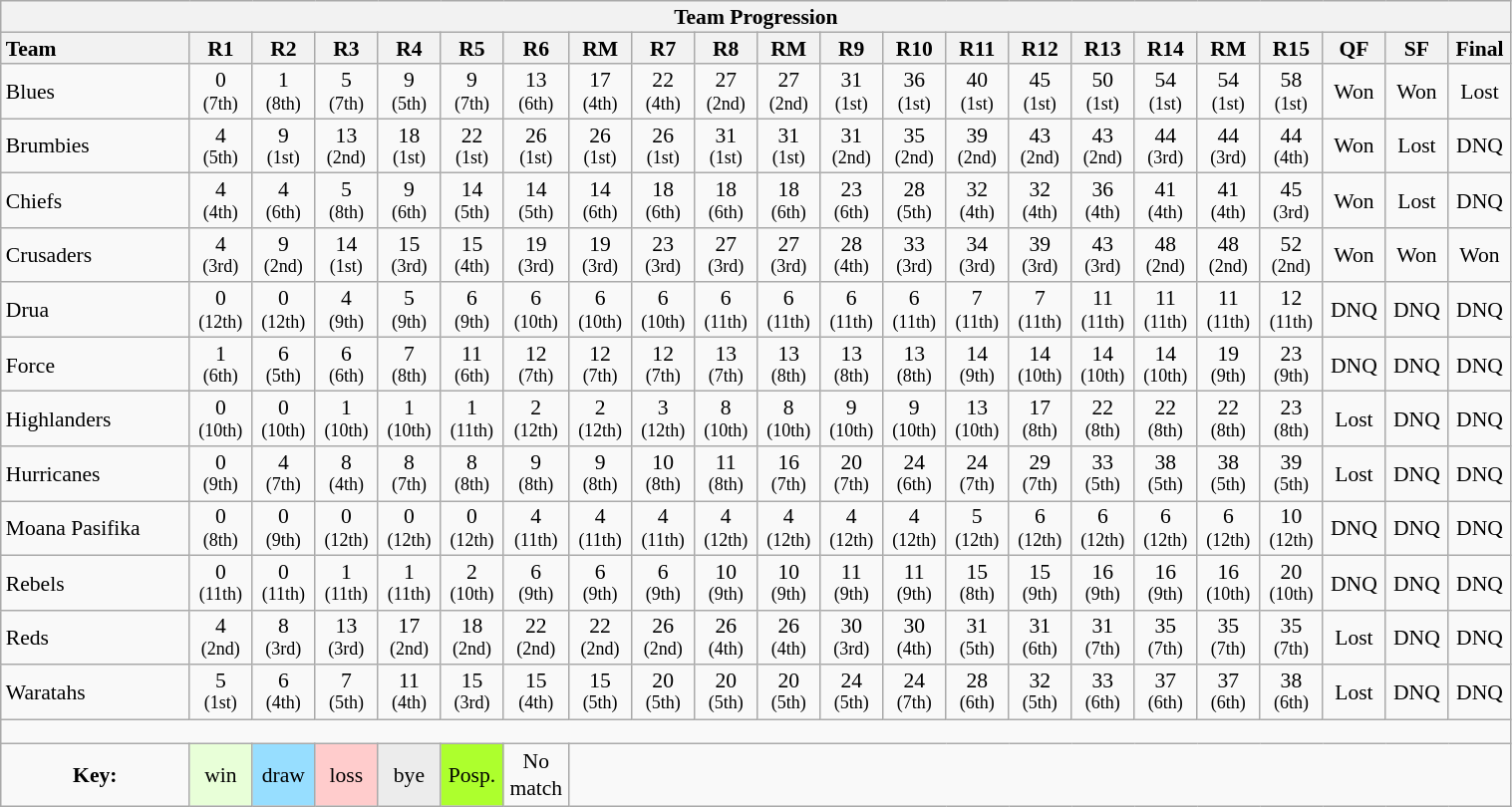<table class="wikitable collapsible" style="text-align:center; line-height:100%; width:80%; font-size:90%">
<tr>
<th colspan=100%>Team Progression</th>
</tr>
<tr>
<th style="text-align:left; width:12%;">Team</th>
<th style="width:4%;">R1</th>
<th style="width:4%;">R2</th>
<th style="width:4%;">R3</th>
<th style="width:4%;">R4</th>
<th style="width:4%;">R5</th>
<th style="width:4%;">R6</th>
<th style="width:4%;">RM</th>
<th style="width:4%;">R7</th>
<th style="width:4%;">R8</th>
<th style="width:4%;">RM</th>
<th style="width:4%;">R9</th>
<th style="width:4%;">R10</th>
<th style="width:4%;">R11</th>
<th style="width:4%;">R12</th>
<th style="width:4%;">R13</th>
<th style="width:4%;">R14</th>
<th style="width:4%;">RM</th>
<th style="width:4%;">R15</th>
<th style="width:4%;">QF</th>
<th style="width:4%;">SF</th>
<th style="width:4%;">Final</th>
</tr>
<tr>
<td style="text-align:left;">Blues</td>
<td>0 <br> <small>(7th)</small></td>
<td>1 <br> <small>(8th)</small></td>
<td>5 <br> <small>(7th)</small></td>
<td>9 <br> <small>(5th)</small></td>
<td>9 <br> <small>(7th)</small></td>
<td>13 <br> <small>(6th)</small></td>
<td>17 <br> <small>(4th)</small></td>
<td>22 <br> <small>(4th)</small></td>
<td>27 <br> <small>(2nd)</small></td>
<td>27 <br> <small>(2nd)</small></td>
<td>31 <br> <small>(1st)</small></td>
<td>36 <br> <small>(1st)</small></td>
<td>40 <br> <small>(1st)</small></td>
<td>45 <br> <small>(1st)</small></td>
<td>50 <br> <small>(1st)</small></td>
<td>54 <br> <small>(1st)</small></td>
<td>54 <br> <small>(1st)</small></td>
<td>58 <br> <small>(1st)</small></td>
<td>Won</td>
<td>Won</td>
<td>Lost</td>
</tr>
<tr>
<td style="text-align:left;">Brumbies</td>
<td>4 <br> <small>(5th)</small></td>
<td>9 <br> <small>(1st)</small></td>
<td>13 <br> <small>(2nd)</small></td>
<td>18 <br> <small>(1st)</small></td>
<td>22 <br> <small>(1st)</small></td>
<td>26 <br> <small>(1st)</small></td>
<td>26 <br> <small>(1st)</small></td>
<td>26 <br> <small>(1st)</small></td>
<td>31 <br> <small>(1st)</small></td>
<td>31 <br> <small>(1st)</small></td>
<td>31 <br> <small>(2nd)</small></td>
<td>35 <br> <small>(2nd)</small></td>
<td>39 <br> <small>(2nd)</small></td>
<td>43 <br> <small>(2nd)</small></td>
<td>43 <br> <small>(2nd)</small></td>
<td>44 <br> <small>(3rd)</small></td>
<td>44 <br> <small>(3rd)</small></td>
<td>44 <br> <small>(4th)</small></td>
<td>Won</td>
<td>Lost</td>
<td>DNQ</td>
</tr>
<tr>
<td style="text-align:left;">Chiefs</td>
<td>4 <br> <small>(4th)</small></td>
<td>4 <br> <small>(6th)</small></td>
<td>5 <br> <small>(8th)</small></td>
<td>9 <br> <small>(6th)</small></td>
<td>14 <br> <small>(5th)</small></td>
<td>14 <br> <small>(5th)</small></td>
<td>14 <br> <small>(6th)</small></td>
<td>18 <br> <small>(6th)</small></td>
<td>18 <br> <small>(6th)</small></td>
<td>18 <br> <small>(6th)</small></td>
<td>23 <br> <small>(6th)</small></td>
<td>28 <br> <small>(5th)</small></td>
<td>32 <br> <small>(4th)</small></td>
<td>32 <br> <small>(4th)</small></td>
<td>36 <br> <small>(4th)</small></td>
<td>41 <br> <small>(4th)</small></td>
<td>41 <br> <small>(4th)</small></td>
<td>45 <br> <small>(3rd)</small></td>
<td>Won</td>
<td>Lost</td>
<td>DNQ</td>
</tr>
<tr>
<td style="text-align:left;">Crusaders</td>
<td>4 <br> <small>(3rd)</small></td>
<td>9 <br> <small>(2nd)</small></td>
<td>14 <br> <small>(1st)</small></td>
<td>15 <br> <small>(3rd)</small></td>
<td>15 <br> <small>(4th)</small></td>
<td>19 <br> <small>(3rd)</small></td>
<td>19 <br> <small>(3rd)</small></td>
<td>23 <br> <small>(3rd)</small></td>
<td>27 <br> <small>(3rd)</small></td>
<td>27 <br> <small>(3rd)</small></td>
<td>28 <br> <small>(4th)</small></td>
<td>33 <br> <small>(3rd)</small></td>
<td>34 <br> <small>(3rd)</small></td>
<td>39 <br> <small>(3rd)</small></td>
<td>43 <br> <small>(3rd)</small></td>
<td>48 <br> <small>(2nd)</small></td>
<td>48 <br> <small>(2nd)</small></td>
<td>52 <br> <small>(2nd)</small></td>
<td>Won</td>
<td>Won</td>
<td>Won</td>
</tr>
<tr>
<td style="text-align:left;">Drua</td>
<td>0 <br> <small>(12th)</small></td>
<td>0 <br> <small>(12th)</small></td>
<td>4 <br> <small>(9th)</small></td>
<td>5 <br> <small>(9th)</small></td>
<td>6 <br> <small>(9th)</small></td>
<td>6 <br> <small>(10th)</small></td>
<td>6 <br> <small>(10th)</small></td>
<td>6 <br> <small>(10th)</small></td>
<td>6 <br> <small>(11th)</small></td>
<td>6 <br> <small>(11th)</small></td>
<td>6 <br> <small>(11th)</small></td>
<td>6 <br> <small>(11th)</small></td>
<td>7 <br> <small>(11th)</small></td>
<td>7 <br> <small>(11th)</small></td>
<td>11 <br> <small>(11th)</small></td>
<td>11 <br> <small>(11th)</small></td>
<td>11 <br> <small>(11th)</small></td>
<td>12 <br> <small>(11th)</small></td>
<td>DNQ</td>
<td>DNQ</td>
<td>DNQ</td>
</tr>
<tr>
<td style="text-align:left;">Force</td>
<td>1 <br> <small>(6th)</small></td>
<td>6 <br> <small>(5th)</small></td>
<td>6 <br> <small>(6th)</small></td>
<td>7 <br> <small>(8th)</small></td>
<td>11 <br> <small>(6th)</small></td>
<td>12 <br> <small>(7th)</small></td>
<td>12 <br> <small>(7th)</small></td>
<td>12 <br> <small>(7th)</small></td>
<td>13 <br> <small>(7th)</small></td>
<td>13 <br> <small>(8th)</small></td>
<td>13 <br> <small>(8th)</small></td>
<td>13 <br> <small>(8th)</small></td>
<td>14 <br> <small>(9th)</small></td>
<td>14 <br> <small>(10th)</small></td>
<td>14 <br> <small>(10th)</small></td>
<td>14 <br> <small>(10th)</small></td>
<td>19 <br> <small>(9th)</small></td>
<td>23 <br> <small>(9th)</small></td>
<td>DNQ</td>
<td>DNQ</td>
<td>DNQ</td>
</tr>
<tr>
<td style="text-align:left;">Highlanders</td>
<td>0 <br> <small>(10th)</small></td>
<td>0 <br> <small>(10th)</small></td>
<td>1 <br> <small>(10th)</small></td>
<td>1 <br> <small>(10th)</small></td>
<td>1 <br> <small>(11th)</small></td>
<td>2 <br> <small>(12th)</small></td>
<td>2 <br> <small>(12th)</small></td>
<td>3 <br> <small>(12th)</small></td>
<td>8 <br> <small>(10th)</small></td>
<td>8 <br> <small>(10th)</small></td>
<td>9 <br> <small>(10th)</small></td>
<td>9 <br> <small>(10th)</small></td>
<td>13 <br> <small>(10th)</small></td>
<td>17 <br> <small>(8th)</small></td>
<td>22 <br> <small>(8th)</small></td>
<td>22 <br> <small>(8th)</small></td>
<td>22 <br> <small>(8th)</small></td>
<td>23 <br> <small>(8th)</small></td>
<td>Lost</td>
<td>DNQ</td>
<td>DNQ</td>
</tr>
<tr>
<td style="text-align:left;">Hurricanes</td>
<td>0 <br> <small>(9th)</small></td>
<td>4 <br> <small>(7th)</small></td>
<td>8 <br> <small>(4th)</small></td>
<td>8 <br> <small>(7th)</small></td>
<td>8 <br> <small>(8th)</small></td>
<td>9 <br> <small>(8th)</small></td>
<td>9 <br> <small>(8th)</small></td>
<td>10 <br> <small>(8th)</small></td>
<td>11 <br> <small>(8th)</small></td>
<td>16 <br> <small>(7th)</small></td>
<td>20 <br> <small>(7th)</small></td>
<td>24 <br> <small>(6th)</small></td>
<td>24 <br> <small>(7th)</small></td>
<td>29 <br> <small>(7th)</small></td>
<td>33 <br> <small>(5th)</small></td>
<td>38 <br> <small>(5th)</small></td>
<td>38 <br> <small>(5th)</small></td>
<td>39 <br> <small>(5th)</small></td>
<td>Lost</td>
<td>DNQ</td>
<td>DNQ</td>
</tr>
<tr>
<td style="text-align:left;">Moana Pasifika</td>
<td>0 <br> <small>(8th)</small></td>
<td>0 <br> <small>(9th)</small></td>
<td>0 <br> <small>(12th)</small></td>
<td>0 <br> <small>(12th)</small></td>
<td>0 <br> <small>(12th)</small></td>
<td>4 <br> <small>(11th)</small></td>
<td>4 <br> <small>(11th)</small></td>
<td>4 <br> <small>(11th)</small></td>
<td>4 <br> <small>(12th)</small></td>
<td>4 <br> <small>(12th)</small></td>
<td>4 <br> <small>(12th)</small></td>
<td>4 <br> <small>(12th)</small></td>
<td>5 <br> <small>(12th)</small></td>
<td>6 <br> <small>(12th)</small></td>
<td>6 <br> <small>(12th)</small></td>
<td>6 <br> <small>(12th)</small></td>
<td>6 <br> <small>(12th)</small></td>
<td>10 <br> <small>(12th)</small></td>
<td>DNQ</td>
<td>DNQ</td>
<td>DNQ</td>
</tr>
<tr>
<td style="text-align:left;">Rebels</td>
<td>0 <br> <small>(11th)</small></td>
<td>0 <br> <small>(11th)</small></td>
<td>1 <br> <small>(11th)</small></td>
<td>1 <br> <small>(11th)</small></td>
<td>2 <br> <small>(10th)</small></td>
<td>6 <br> <small>(9th)</small></td>
<td>6 <br> <small>(9th)</small></td>
<td>6 <br> <small>(9th)</small></td>
<td>10 <br> <small>(9th)</small></td>
<td>10 <br> <small>(9th)</small></td>
<td>11 <br> <small>(9th)</small></td>
<td>11 <br> <small>(9th)</small></td>
<td>15 <br> <small>(8th)</small></td>
<td>15 <br> <small>(9th)</small></td>
<td>16 <br> <small>(9th)</small></td>
<td>16 <br> <small>(9th)</small></td>
<td>16 <br> <small>(10th)</small></td>
<td>20 <br> <small>(10th)</small></td>
<td>DNQ</td>
<td>DNQ</td>
<td>DNQ</td>
</tr>
<tr>
<td style="text-align:left;">Reds</td>
<td>4 <br> <small>(2nd)</small></td>
<td>8 <br> <small>(3rd)</small></td>
<td>13 <br> <small>(3rd)</small></td>
<td>17 <br> <small>(2nd)</small></td>
<td>18 <br> <small>(2nd)</small></td>
<td>22 <br> <small>(2nd)</small></td>
<td>22 <br> <small>(2nd)</small></td>
<td>26 <br> <small>(2nd)</small></td>
<td>26 <br> <small>(4th)</small></td>
<td>26 <br> <small>(4th)</small></td>
<td>30 <br> <small>(3rd)</small></td>
<td>30 <br> <small>(4th)</small></td>
<td>31 <br> <small>(5th)</small></td>
<td>31 <br> <small>(6th)</small></td>
<td>31 <br> <small>(7th)</small></td>
<td>35 <br> <small>(7th)</small></td>
<td>35 <br> <small>(7th)</small></td>
<td>35 <br> <small>(7th)</small></td>
<td>Lost</td>
<td>DNQ</td>
<td>DNQ</td>
</tr>
<tr>
<td style="text-align:left;">Waratahs</td>
<td>5 <br> <small>(1st)</small></td>
<td>6 <br> <small>(4th)</small></td>
<td>7 <br> <small>(5th)</small></td>
<td>11 <br> <small>(4th)</small></td>
<td>15 <br> <small>(3rd)</small></td>
<td>15 <br> <small>(4th)</small></td>
<td>15 <br> <small>(5th)</small></td>
<td>20 <br> <small>(5th)</small></td>
<td>20 <br> <small>(5th)</small></td>
<td>20 <br> <small>(5th)</small></td>
<td>24 <br> <small>(5th)</small></td>
<td>24 <br> <small>(7th)</small></td>
<td>28 <br> <small>(6th)</small></td>
<td>32 <br> <small>(5th)</small></td>
<td>33 <br> <small>(6th)</small></td>
<td>37 <br> <small>(6th)</small></td>
<td>37 <br> <small>(6th)</small></td>
<td>38 <br> <small>(6th)</small></td>
<td>Lost</td>
<td>DNQ</td>
<td>DNQ</td>
</tr>
<tr>
<td colspan=100% style="height:10px"></td>
</tr>
<tr>
<td><strong>Key:</strong></td>
<td style="background:#E8FFD8;">win</td>
<td style="background:#97DEFF;">draw</td>
<td style="background:#FFCCCC;">loss</td>
<td style="background:#ECECEC;">bye</td>
<td style="background:#ADFF2D;">Posp.</td>
<td style="line-height:1.2;padding:3px;">No match</td>
<td colspan="100%" style="font-size:90%;line-height:1.5;padding:3px;"></td>
</tr>
</table>
